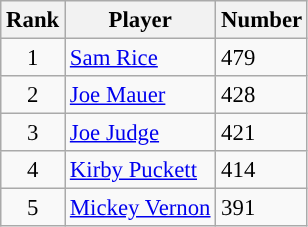<table class="wikitable" style="font-size: 95%; text-align:left;">
<tr>
<th>Rank</th>
<th>Player</th>
<th>Number</th>
</tr>
<tr>
<td align="center">1</td>
<td><a href='#'>Sam Rice</a></td>
<td>479</td>
</tr>
<tr>
<td align="center">2</td>
<td><a href='#'>Joe Mauer</a></td>
<td>428</td>
</tr>
<tr>
<td align="center">3</td>
<td><a href='#'>Joe Judge</a></td>
<td>421</td>
</tr>
<tr>
<td align="center">4</td>
<td><a href='#'>Kirby Puckett</a></td>
<td>414</td>
</tr>
<tr>
<td align="center">5</td>
<td><a href='#'>Mickey Vernon </a></td>
<td>391</td>
</tr>
</table>
